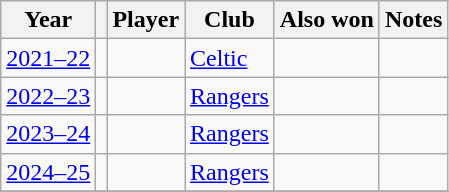<table class="sortable wikitable" style="text-align: center;">
<tr>
<th>Year</th>
<th></th>
<th>Player</th>
<th>Club</th>
<th class="unsortable">Also won</th>
<th class="unsortable" align=center>Notes</th>
</tr>
<tr>
<td><a href='#'>2021–22</a></td>
<td></td>
<td align=left></td>
<td align=left><a href='#'>Celtic</a></td>
<td></td>
<td></td>
</tr>
<tr>
<td><a href='#'>2022–23</a></td>
<td></td>
<td align=left></td>
<td align=left><a href='#'>Rangers</a></td>
<td></td>
<td></td>
</tr>
<tr>
<td><a href='#'>2023–24</a></td>
<td></td>
<td align=left></td>
<td align=left><a href='#'>Rangers</a></td>
<td></td>
<td></td>
</tr>
<tr>
<td><a href='#'>2024–25</a></td>
<td></td>
<td align=left></td>
<td align=left><a href='#'>Rangers</a></td>
<td></td>
<td></td>
</tr>
<tr>
</tr>
</table>
